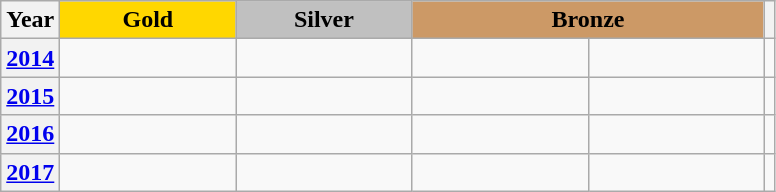<table class="wikitable">
<tr align=center>
<th>Year</th>
<td width="110px" bgcolor=gold><strong>Gold</strong></td>
<td width="110px" bgcolor=silver><strong>Silver</strong></td>
<td width="220px" bgcolor=CC9966 colspan=2><strong>Bronze</strong></td>
<th></th>
</tr>
<tr>
<th><a href='#'>2014</a></th>
<td></td>
<td></td>
<td width=110></td>
<td width=110></td>
<td></td>
</tr>
<tr>
<th><a href='#'>2015</a></th>
<td></td>
<td></td>
<td></td>
<td></td>
<td></td>
</tr>
<tr>
<th><a href='#'>2016</a></th>
<td></td>
<td></td>
<td></td>
<td></td>
<td></td>
</tr>
<tr>
<th><a href='#'>2017</a></th>
<td></td>
<td></td>
<td></td>
<td></td>
<td></td>
</tr>
</table>
